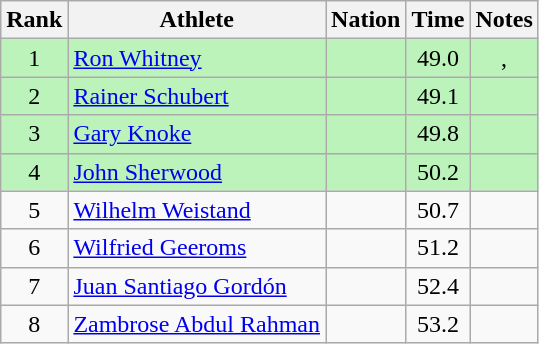<table class="wikitable sortable" style="text-align:center">
<tr>
<th>Rank</th>
<th>Athlete</th>
<th>Nation</th>
<th>Time</th>
<th>Notes</th>
</tr>
<tr bgcolor=bbf3bb>
<td>1</td>
<td align="left"><a href='#'>Ron Whitney</a></td>
<td align="left"></td>
<td>49.0</td>
<td>, </td>
</tr>
<tr bgcolor=bbf3bb>
<td>2</td>
<td align="left"><a href='#'>Rainer Schubert</a></td>
<td align="left"></td>
<td>49.1</td>
<td></td>
</tr>
<tr bgcolor=bbf3bb>
<td>3</td>
<td align="left"><a href='#'>Gary Knoke</a></td>
<td align="left"></td>
<td>49.8</td>
<td></td>
</tr>
<tr bgcolor=bbf3bb>
<td>4</td>
<td align="left"><a href='#'>John Sherwood</a></td>
<td align="left"></td>
<td>50.2</td>
<td></td>
</tr>
<tr>
<td>5</td>
<td align="left"><a href='#'>Wilhelm Weistand</a></td>
<td align="left"></td>
<td>50.7</td>
<td></td>
</tr>
<tr>
<td>6</td>
<td align="left"><a href='#'>Wilfried Geeroms</a></td>
<td align="left"></td>
<td>51.2</td>
<td></td>
</tr>
<tr>
<td>7</td>
<td align="left"><a href='#'>Juan Santiago Gordón</a></td>
<td align="left"></td>
<td>52.4</td>
<td></td>
</tr>
<tr>
<td>8</td>
<td align="left"><a href='#'>Zambrose Abdul Rahman</a></td>
<td align="left"></td>
<td>53.2</td>
<td></td>
</tr>
</table>
